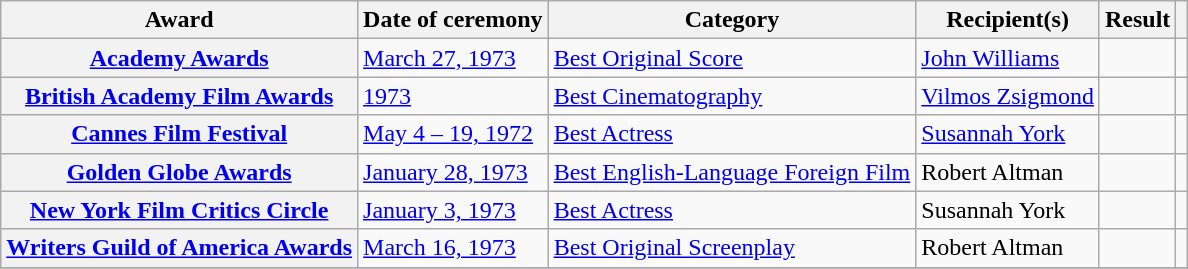<table class="wikitable plainrowheaders sortable">
<tr>
<th scope="col">Award</th>
<th scope="col">Date of ceremony</th>
<th scope="col">Category</th>
<th scope="col">Recipient(s)</th>
<th scope="col">Result</th>
<th scope="col" class="unsortable"></th>
</tr>
<tr>
<th scope="row"><a href='#'>Academy Awards</a></th>
<td><a href='#'>March 27, 1973</a></td>
<td><a href='#'>Best Original Score</a></td>
<td><a href='#'>John Williams</a></td>
<td></td>
<td style="text-align:center;"></td>
</tr>
<tr>
<th scope="row"><a href='#'>British Academy Film Awards</a></th>
<td><a href='#'>1973</a></td>
<td><a href='#'>Best Cinematography</a></td>
<td><a href='#'>Vilmos Zsigmond</a></td>
<td></td>
<td style="text-align:center;"></td>
</tr>
<tr>
<th scope="row"><a href='#'>Cannes Film Festival</a></th>
<td><a href='#'>May 4 – 19, 1972</a></td>
<td><a href='#'>Best Actress</a></td>
<td><a href='#'>Susannah York</a></td>
<td></td>
<td style="text-align:center;"></td>
</tr>
<tr>
<th scope="row"><a href='#'>Golden Globe Awards</a></th>
<td><a href='#'>January 28, 1973</a></td>
<td><a href='#'>Best English-Language Foreign Film</a></td>
<td>Robert Altman</td>
<td></td>
<td style="text-align:center;"></td>
</tr>
<tr>
<th scope="row"><a href='#'>New York Film Critics Circle</a></th>
<td><a href='#'>January 3, 1973</a></td>
<td><a href='#'>Best Actress</a></td>
<td>Susannah York</td>
<td></td>
<td style="text-align:center;"></td>
</tr>
<tr>
<th scope="row"><a href='#'>Writers Guild of America Awards</a></th>
<td><a href='#'>March 16, 1973</a></td>
<td><a href='#'>Best Original Screenplay</a></td>
<td>Robert Altman</td>
<td></td>
<td style="text-align:center;"></td>
</tr>
<tr>
</tr>
</table>
